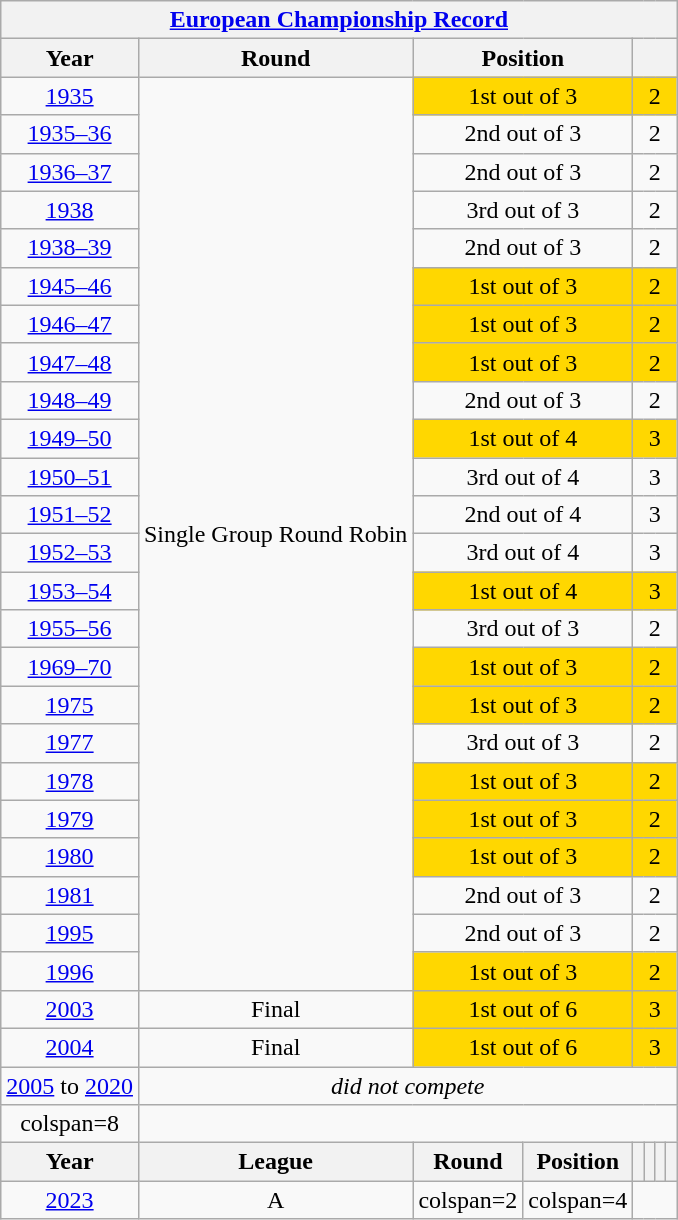<table class="wikitable" style="text-align: center;">
<tr>
<th colspan="8"><a href='#'>European Championship Record</a></th>
</tr>
<tr>
<th>Year</th>
<th>Round</th>
<th colspan=2>Position</th>
<th colspan=4></th>
</tr>
<tr>
<td><a href='#'>1935</a></td>
<td rowspan=24>Single Group Round Robin</td>
<td style="background:gold" colspan=2>1st out of 3</td>
<td style="background:gold" colspan=4>2</td>
</tr>
<tr>
<td><a href='#'>1935–36</a></td>
<td colspan=2>2nd out of 3</td>
<td colspan=4>2</td>
</tr>
<tr>
<td><a href='#'>1936–37</a></td>
<td colspan=2>2nd out of 3</td>
<td colspan=4>2</td>
</tr>
<tr>
<td><a href='#'>1938</a></td>
<td colspan=2>3rd out of 3</td>
<td colspan=4>2</td>
</tr>
<tr>
<td><a href='#'>1938–39</a></td>
<td colspan=2>2nd out of 3</td>
<td colspan=4>2</td>
</tr>
<tr>
<td><a href='#'>1945–46</a></td>
<td style="background:gold" colspan=2>1st out of 3</td>
<td style="background:gold" colspan=4>2</td>
</tr>
<tr>
<td><a href='#'>1946–47</a></td>
<td style="background:gold" colspan=2>1st out of 3</td>
<td style="background:gold" colspan=4>2</td>
</tr>
<tr>
<td><a href='#'>1947–48</a></td>
<td style="background:gold" colspan=2>1st out of 3</td>
<td style="background:gold" colspan=4>2</td>
</tr>
<tr>
<td><a href='#'>1948–49</a></td>
<td colspan=2>2nd out of 3</td>
<td colspan=4>2</td>
</tr>
<tr>
<td><a href='#'>1949–50</a></td>
<td style="background:gold" colspan=2>1st out of 4</td>
<td style="background:gold" colspan=4>3</td>
</tr>
<tr>
<td><a href='#'>1950–51</a></td>
<td colspan=2>3rd out of 4</td>
<td colspan=4>3</td>
</tr>
<tr>
<td><a href='#'>1951–52</a></td>
<td colspan=2>2nd out of 4</td>
<td colspan=4>3</td>
</tr>
<tr>
<td><a href='#'>1952–53</a></td>
<td colspan=2>3rd out of 4</td>
<td colspan=4>3</td>
</tr>
<tr>
<td><a href='#'>1953–54</a></td>
<td style="background:gold" colspan=2>1st out of 4</td>
<td style="background:gold" colspan=4>3</td>
</tr>
<tr>
<td><a href='#'>1955–56</a></td>
<td colspan=2>3rd out of 3</td>
<td colspan=4>2</td>
</tr>
<tr>
<td><a href='#'>1969–70</a></td>
<td style="background:gold" colspan=2>1st out of 3</td>
<td style="background:gold" colspan=4>2</td>
</tr>
<tr>
<td><a href='#'>1975</a></td>
<td style="background:gold" colspan=2>1st out of 3</td>
<td style="background:gold" colspan=4>2</td>
</tr>
<tr>
<td><a href='#'>1977</a></td>
<td colspan=2>3rd out of 3</td>
<td colspan=4>2</td>
</tr>
<tr>
<td><a href='#'>1978</a></td>
<td style="background:gold" colspan=2>1st out of 3</td>
<td style="background:gold" colspan=4>2</td>
</tr>
<tr>
<td><a href='#'>1979</a></td>
<td style="background:gold" colspan=2>1st out of 3</td>
<td style="background:gold" colspan=4>2</td>
</tr>
<tr>
<td><a href='#'>1980</a></td>
<td style="background:gold" colspan=2>1st out of 3</td>
<td style="background:gold" colspan=4>2</td>
</tr>
<tr>
<td><a href='#'>1981</a></td>
<td colspan=2>2nd out of 3</td>
<td colspan=4>2</td>
</tr>
<tr>
<td><a href='#'>1995</a></td>
<td colspan=2>2nd out of 3</td>
<td colspan=4>2</td>
</tr>
<tr>
<td><a href='#'>1996</a></td>
<td style="background:gold" colspan=2>1st out of 3</td>
<td style="background:gold" colspan=4>2</td>
</tr>
<tr>
<td><a href='#'>2003</a></td>
<td>Final</td>
<td style="background:gold" colspan=2>1st out of 6</td>
<td style="background:gold" colspan=4>3</td>
</tr>
<tr>
<td><a href='#'>2004</a></td>
<td>Final</td>
<td style="background:gold" colspan=2>1st out of 6</td>
<td style="background:gold" colspan=4>3</td>
</tr>
<tr>
<td><a href='#'>2005</a> to <a href='#'>2020</a></td>
<td colspan="7"><em>did not compete</em></td>
</tr>
<tr>
<td>colspan=8</td>
</tr>
<tr>
<th>Year</th>
<th>League</th>
<th>Round</th>
<th>Position</th>
<th></th>
<th></th>
<th></th>
<th></th>
</tr>
<tr>
<td><a href='#'>2023</a></td>
<td>A</td>
<td>colspan=2</td>
<td>colspan=4</td>
</tr>
</table>
